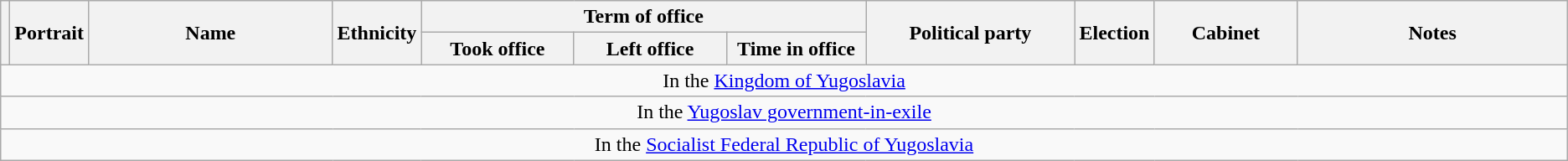<table class="wikitable" style="text-align:center;">
<tr>
<th rowspan=2></th>
<th rowspan=2>Portrait</th>
<th rowspan=2 width=18%>Name<br></th>
<th rowspan=2>Ethnicity</th>
<th colspan=3>Term of office</th>
<th rowspan=2 width=15%>Political party</th>
<th rowspan=2 width=5%>Election</th>
<th rowspan=2 width=10%>Cabinet</th>
<th rowspan=2 width=25%>Notes</th>
</tr>
<tr>
<th width=11%>Took office</th>
<th width=11%>Left office</th>
<th width=10%>Time in office</th>
</tr>
<tr style="text-align:center;">
<td colspan=11>In the <a href='#'>Kingdom of Yugoslavia</a><br>
















</td>
</tr>
<tr style="text-align:center;">
<td colspan=11>In the <a href='#'>Yugoslav government-in-exile</a><br>



</td>
</tr>
<tr style="text-align:center;">
<td colspan=11>In the <a href='#'>Socialist Federal Republic of Yugoslavia</a><br>








</td>
</tr>
</table>
